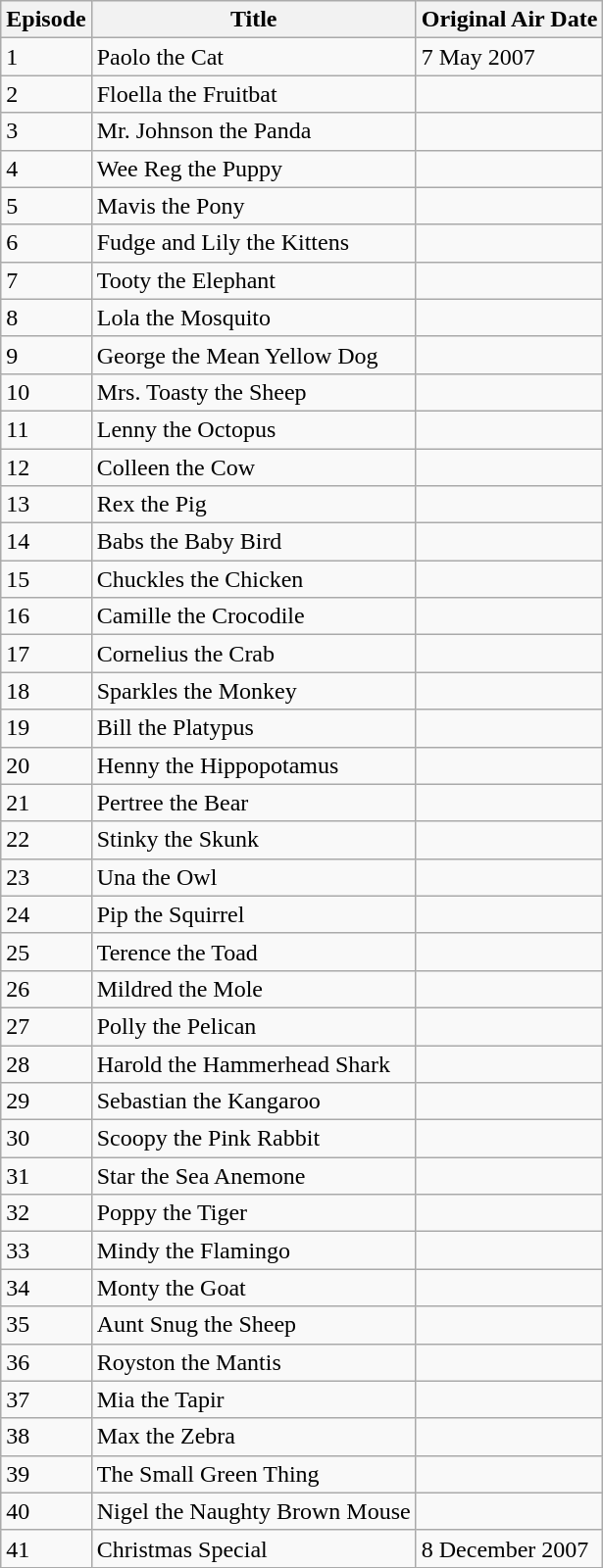<table class="wikitable">
<tr>
<th>Episode</th>
<th>Title</th>
<th>Original Air Date</th>
</tr>
<tr>
<td>1</td>
<td>Paolo the Cat</td>
<td>7 May 2007</td>
</tr>
<tr>
<td>2</td>
<td>Floella the Fruitbat</td>
<td></td>
</tr>
<tr>
<td>3</td>
<td>Mr. Johnson the Panda</td>
<td></td>
</tr>
<tr>
<td>4</td>
<td>Wee Reg the Puppy</td>
<td></td>
</tr>
<tr>
<td>5</td>
<td>Mavis the Pony</td>
<td></td>
</tr>
<tr>
<td>6</td>
<td>Fudge and Lily the Kittens</td>
<td></td>
</tr>
<tr>
<td>7</td>
<td>Tooty the Elephant</td>
<td></td>
</tr>
<tr>
<td>8</td>
<td>Lola the Mosquito</td>
<td></td>
</tr>
<tr>
<td>9</td>
<td>George the Mean Yellow Dog</td>
<td></td>
</tr>
<tr>
<td>10</td>
<td>Mrs. Toasty the Sheep</td>
<td></td>
</tr>
<tr>
<td>11</td>
<td>Lenny the Octopus</td>
<td></td>
</tr>
<tr>
<td>12</td>
<td>Colleen the Cow</td>
<td></td>
</tr>
<tr>
<td>13</td>
<td>Rex the Pig</td>
<td></td>
</tr>
<tr>
<td>14</td>
<td>Babs the Baby Bird</td>
<td></td>
</tr>
<tr>
<td>15</td>
<td>Chuckles the Chicken</td>
<td></td>
</tr>
<tr>
<td>16</td>
<td>Camille the Crocodile</td>
<td></td>
</tr>
<tr>
<td>17</td>
<td>Cornelius the Crab</td>
<td></td>
</tr>
<tr>
<td>18</td>
<td>Sparkles the Monkey</td>
<td></td>
</tr>
<tr>
<td>19</td>
<td>Bill the Platypus</td>
<td></td>
</tr>
<tr>
<td>20</td>
<td>Henny the Hippopotamus</td>
<td></td>
</tr>
<tr>
<td>21</td>
<td>Pertree the Bear</td>
<td></td>
</tr>
<tr>
<td>22</td>
<td>Stinky the Skunk</td>
<td></td>
</tr>
<tr>
<td>23</td>
<td>Una the Owl</td>
<td></td>
</tr>
<tr>
<td>24</td>
<td>Pip the Squirrel</td>
<td></td>
</tr>
<tr>
<td>25</td>
<td>Terence the Toad</td>
<td></td>
</tr>
<tr>
<td>26</td>
<td>Mildred the Mole</td>
<td></td>
</tr>
<tr>
<td>27</td>
<td>Polly the Pelican</td>
<td></td>
</tr>
<tr>
<td>28</td>
<td>Harold the Hammerhead Shark</td>
<td></td>
</tr>
<tr>
<td>29</td>
<td>Sebastian the Kangaroo</td>
<td></td>
</tr>
<tr>
<td>30</td>
<td>Scoopy the Pink Rabbit</td>
<td></td>
</tr>
<tr>
<td>31</td>
<td>Star the Sea Anemone</td>
<td></td>
</tr>
<tr>
<td>32</td>
<td>Poppy the Tiger</td>
<td></td>
</tr>
<tr>
<td>33</td>
<td>Mindy the Flamingo</td>
<td></td>
</tr>
<tr>
<td>34</td>
<td>Monty the Goat</td>
<td></td>
</tr>
<tr>
<td>35</td>
<td>Aunt Snug the Sheep</td>
<td></td>
</tr>
<tr>
<td>36</td>
<td>Royston the Mantis</td>
<td></td>
</tr>
<tr>
<td>37</td>
<td>Mia the Tapir</td>
<td></td>
</tr>
<tr>
<td>38</td>
<td>Max the Zebra</td>
<td></td>
</tr>
<tr>
<td>39</td>
<td>The Small Green Thing</td>
<td></td>
</tr>
<tr>
<td>40</td>
<td>Nigel the Naughty Brown Mouse</td>
<td></td>
</tr>
<tr>
<td>41</td>
<td>Christmas Special</td>
<td>8 December 2007</td>
</tr>
<tr>
</tr>
</table>
